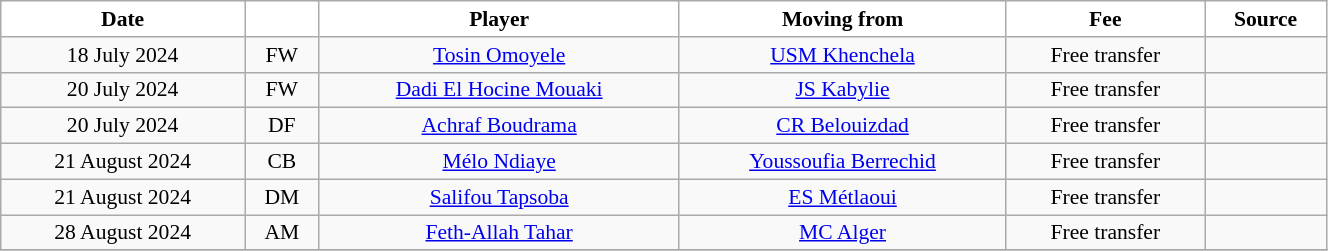<table class="wikitable sortable" style="width:70%; text-align:center; font-size:90%; text-align:centre;">
<tr>
<th style="background:white; color:black; text-align:center;">Date</th>
<th style="background:white; color:black; text-align:center;"></th>
<th style="background:white; color:black; text-align:center;">Player</th>
<th style="background:white; color:black; text-align:center;">Moving from</th>
<th style="background:white; color:black; text-align:center;">Fee</th>
<th style="background:white; color:black; text-align:center;">Source</th>
</tr>
<tr>
<td>18 July 2024</td>
<td>FW</td>
<td> <a href='#'>Tosin Omoyele</a></td>
<td><a href='#'>USM Khenchela</a></td>
<td>Free transfer</td>
<td></td>
</tr>
<tr>
<td>20 July 2024</td>
<td>FW</td>
<td> <a href='#'>Dadi El Hocine Mouaki</a></td>
<td><a href='#'>JS Kabylie</a></td>
<td>Free transfer</td>
<td></td>
</tr>
<tr>
<td>20 July 2024</td>
<td>DF</td>
<td> <a href='#'>Achraf Boudrama</a></td>
<td><a href='#'>CR Belouizdad</a></td>
<td>Free transfer</td>
<td></td>
</tr>
<tr>
<td>21 August 2024</td>
<td>CB</td>
<td> <a href='#'>Mélo Ndiaye</a></td>
<td> <a href='#'>Youssoufia Berrechid</a></td>
<td>Free transfer</td>
<td></td>
</tr>
<tr>
<td>21 August 2024</td>
<td>DM</td>
<td> <a href='#'>Salifou Tapsoba</a></td>
<td> <a href='#'>ES Métlaoui</a></td>
<td>Free transfer</td>
<td></td>
</tr>
<tr>
<td>28 August 2024</td>
<td>AM</td>
<td> <a href='#'>Feth-Allah Tahar</a></td>
<td><a href='#'>MC Alger</a></td>
<td>Free transfer</td>
<td></td>
</tr>
<tr>
</tr>
</table>
